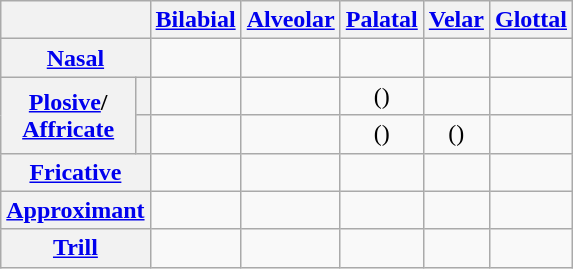<table class="wikitable" style="text-align:center;">
<tr>
<th colspan="2"></th>
<th><a href='#'>Bilabial</a></th>
<th><a href='#'>Alveolar</a></th>
<th><a href='#'>Palatal</a></th>
<th><a href='#'>Velar</a></th>
<th><a href='#'>Glottal</a></th>
</tr>
<tr>
<th colspan="2"><a href='#'>Nasal</a></th>
<td></td>
<td></td>
<td></td>
<td></td>
<td></td>
</tr>
<tr>
<th rowspan="2"><a href='#'>Plosive</a>/<br><a href='#'>Affricate</a></th>
<th></th>
<td></td>
<td></td>
<td>()</td>
<td></td>
<td></td>
</tr>
<tr>
<th></th>
<td></td>
<td></td>
<td>()</td>
<td>()</td>
<td></td>
</tr>
<tr>
<th colspan="2"><a href='#'>Fricative</a></th>
<td></td>
<td></td>
<td></td>
<td></td>
<td></td>
</tr>
<tr>
<th colspan="2"><a href='#'>Approximant</a></th>
<td></td>
<td></td>
<td></td>
<td></td>
<td></td>
</tr>
<tr>
<th colspan="2"><a href='#'>Trill</a></th>
<td></td>
<td></td>
<td></td>
<td></td>
<td></td>
</tr>
</table>
